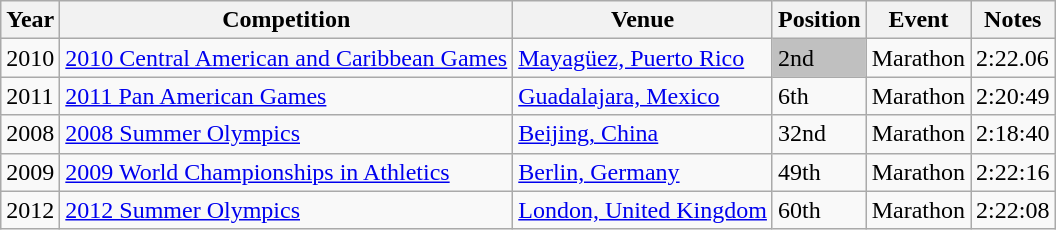<table class=wikitable>
<tr>
<th>Year</th>
<th>Competition</th>
<th>Venue</th>
<th>Position</th>
<th>Event</th>
<th>Notes</th>
</tr>
<tr>
<td>2010</td>
<td><a href='#'>2010 Central American and Caribbean Games</a></td>
<td><a href='#'>Mayagüez, Puerto Rico</a></td>
<td bgcolor=silver>2nd</td>
<td>Marathon</td>
<td>2:22.06</td>
</tr>
<tr>
<td>2011</td>
<td><a href='#'>2011 Pan American Games</a></td>
<td><a href='#'>Guadalajara, Mexico</a></td>
<td bgcolor=>6th</td>
<td>Marathon</td>
<td>2:20:49</td>
</tr>
<tr>
<td>2008</td>
<td><a href='#'>2008 Summer Olympics</a></td>
<td><a href='#'>Beijing, China</a></td>
<td bgcolor=>32nd</td>
<td>Marathon</td>
<td>2:18:40</td>
</tr>
<tr>
<td>2009</td>
<td><a href='#'>2009 World Championships in Athletics</a></td>
<td><a href='#'>Berlin, Germany</a></td>
<td bgcolor=>49th</td>
<td>Marathon</td>
<td>2:22:16</td>
</tr>
<tr>
<td>2012</td>
<td><a href='#'>2012 Summer Olympics</a></td>
<td><a href='#'>London, United Kingdom</a></td>
<td bgcolor=>60th</td>
<td>Marathon</td>
<td>2:22:08</td>
</tr>
</table>
